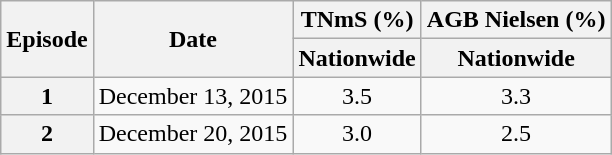<table class="wikitable">
<tr>
<th rowspan="2">Episode</th>
<th rowspan="2">Date</th>
<th>TNmS (%)</th>
<th>AGB Nielsen (%)</th>
</tr>
<tr>
<th>Nationwide</th>
<th>Nationwide</th>
</tr>
<tr>
<th>1</th>
<td style="text-align:center;">December 13, 2015</td>
<td style="text-align:center;">3.5</td>
<td style="text-align:center;">3.3</td>
</tr>
<tr>
<th>2</th>
<td style="text-align:center;">December 20, 2015</td>
<td style="text-align:center;">3.0</td>
<td style="text-align:center;">2.5</td>
</tr>
</table>
